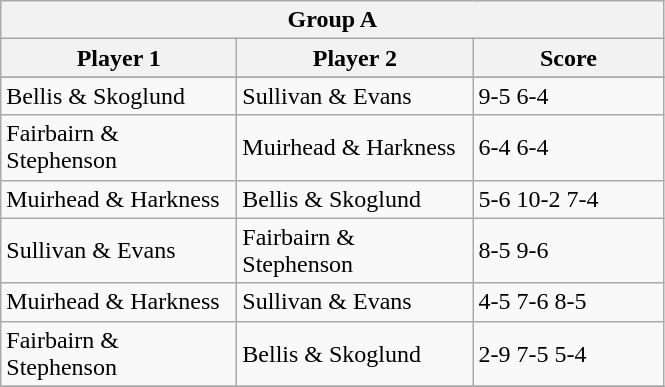<table class="wikitable">
<tr>
<th colspan="3">Group A</th>
</tr>
<tr>
<th width=150>Player 1</th>
<th width=150>Player 2</th>
<th width=120>Score</th>
</tr>
<tr>
</tr>
<tr>
<td>Bellis & Skoglund</td>
<td>Sullivan & Evans</td>
<td>9-5 6-4</td>
</tr>
<tr>
<td>Fairbairn & Stephenson</td>
<td>Muirhead & Harkness</td>
<td>6-4 6-4</td>
</tr>
<tr>
<td>Muirhead & Harkness</td>
<td>Bellis & Skoglund</td>
<td>5-6 10-2 7-4</td>
</tr>
<tr>
<td>Sullivan & Evans</td>
<td>Fairbairn & Stephenson</td>
<td>8-5 9-6</td>
</tr>
<tr>
<td>Muirhead & Harkness</td>
<td>Sullivan & Evans</td>
<td>4-5 7-6 8-5</td>
</tr>
<tr>
<td>Fairbairn & Stephenson</td>
<td>Bellis & Skoglund</td>
<td>2-9 7-5 5-4</td>
</tr>
<tr>
</tr>
</table>
